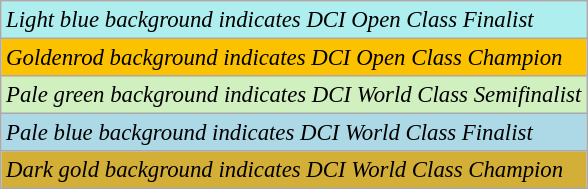<table class="wikitable" style="font-size:95%;">
<tr>
<td style="background-color:#afeeee"><em>Light blue background indicates DCI Open Class Finalist</em></td>
</tr>
<tr>
<td style="background-color:#fcc200"><em>Goldenrod background indicates DCI Open Class Champion</em></td>
</tr>
<tr>
<td style="background-color:#d0f0c0"><em>Pale green background indicates DCI World Class Semifinalist</em></td>
</tr>
<tr>
<td style="background-color:#add8e6"><em>Pale blue background indicates DCI World Class Finalist</em></td>
</tr>
<tr>
<td style="background-color:#d4af37"><em>Dark gold background indicates DCI World Class Champion</em></td>
</tr>
</table>
